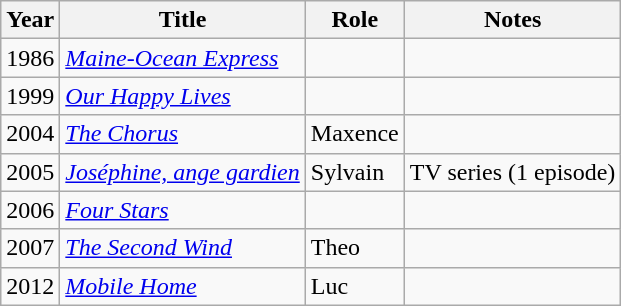<table class="wikitable sortable">
<tr>
<th>Year</th>
<th>Title</th>
<th>Role</th>
<th class="unsortable">Notes</th>
</tr>
<tr>
<td>1986</td>
<td><em><a href='#'>Maine-Ocean Express</a></em></td>
<td></td>
<td></td>
</tr>
<tr>
<td>1999</td>
<td><em><a href='#'>Our Happy Lives</a></em></td>
<td></td>
<td></td>
</tr>
<tr>
<td>2004</td>
<td><em><a href='#'>The Chorus</a></em></td>
<td>Maxence</td>
<td></td>
</tr>
<tr>
<td>2005</td>
<td><em><a href='#'>Joséphine, ange gardien</a></em></td>
<td>Sylvain</td>
<td>TV series (1 episode)</td>
</tr>
<tr>
<td>2006</td>
<td><em><a href='#'>Four Stars</a></em></td>
<td></td>
<td></td>
</tr>
<tr>
<td>2007</td>
<td><em><a href='#'>The Second Wind</a></em></td>
<td>Theo</td>
<td></td>
</tr>
<tr>
<td>2012</td>
<td><em><a href='#'>Mobile Home</a></em></td>
<td>Luc</td>
<td></td>
</tr>
</table>
